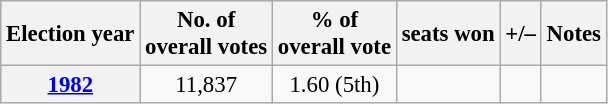<table class="wikitable" style="text-align:center; font-size:95%;">
<tr>
<th>Election year</th>
<th>No. of<br>overall votes</th>
<th>% of<br>overall vote</th>
<th>seats won</th>
<th>+/–</th>
<th>Notes</th>
</tr>
<tr>
<th><a href='#'>1982</a></th>
<td>11,837</td>
<td>1.60 (5th)</td>
<td></td>
<td></td>
<td></td>
</tr>
</table>
